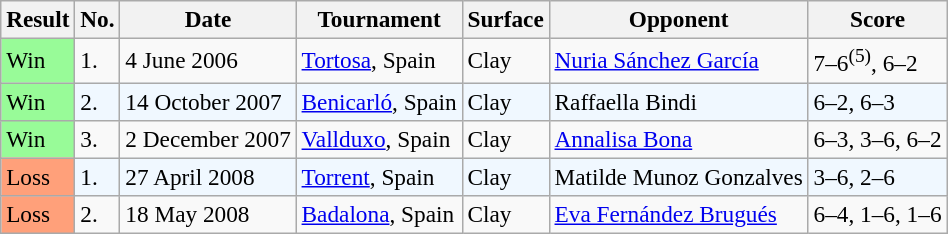<table class="sortable wikitable" style=font-size:97%>
<tr>
<th>Result</th>
<th>No.</th>
<th>Date</th>
<th>Tournament</th>
<th>Surface</th>
<th>Opponent</th>
<th class="unsortable">Score</th>
</tr>
<tr>
<td style="background:#98FB98;">Win</td>
<td>1.</td>
<td>4 June 2006</td>
<td><a href='#'>Tortosa</a>, Spain</td>
<td>Clay</td>
<td> <a href='#'>Nuria Sánchez García</a></td>
<td>7–6<sup>(5)</sup>, 6–2</td>
</tr>
<tr style="background:#f0f8ff;">
<td style="background:#98FB98;">Win</td>
<td>2.</td>
<td>14 October 2007</td>
<td><a href='#'>Benicarló</a>, Spain</td>
<td>Clay</td>
<td> Raffaella Bindi</td>
<td>6–2, 6–3</td>
</tr>
<tr>
<td style="background:#98FB98;">Win</td>
<td>3.</td>
<td>2 December 2007</td>
<td><a href='#'>Vallduxo</a>, Spain</td>
<td>Clay</td>
<td> <a href='#'>Annalisa Bona</a></td>
<td>6–3, 3–6, 6–2</td>
</tr>
<tr style="background:#f0f8ff;">
<td style="background:#ffa07a;">Loss</td>
<td>1.</td>
<td>27 April 2008</td>
<td><a href='#'>Torrent</a>, Spain</td>
<td>Clay</td>
<td> Matilde Munoz Gonzalves</td>
<td>3–6, 2–6</td>
</tr>
<tr>
<td style="background:#ffa07a;">Loss</td>
<td>2.</td>
<td>18 May 2008</td>
<td><a href='#'>Badalona</a>, Spain</td>
<td>Clay</td>
<td> <a href='#'>Eva Fernández Brugués</a></td>
<td>6–4, 1–6, 1–6</td>
</tr>
</table>
